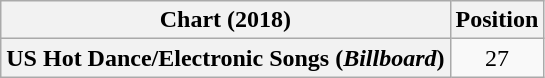<table class="wikitable plainrowheaders" style="text-align:center">
<tr>
<th scope="col">Chart (2018)</th>
<th scope="col">Position</th>
</tr>
<tr>
<th scope="row">US Hot Dance/Electronic Songs (<em>Billboard</em>)</th>
<td>27</td>
</tr>
</table>
